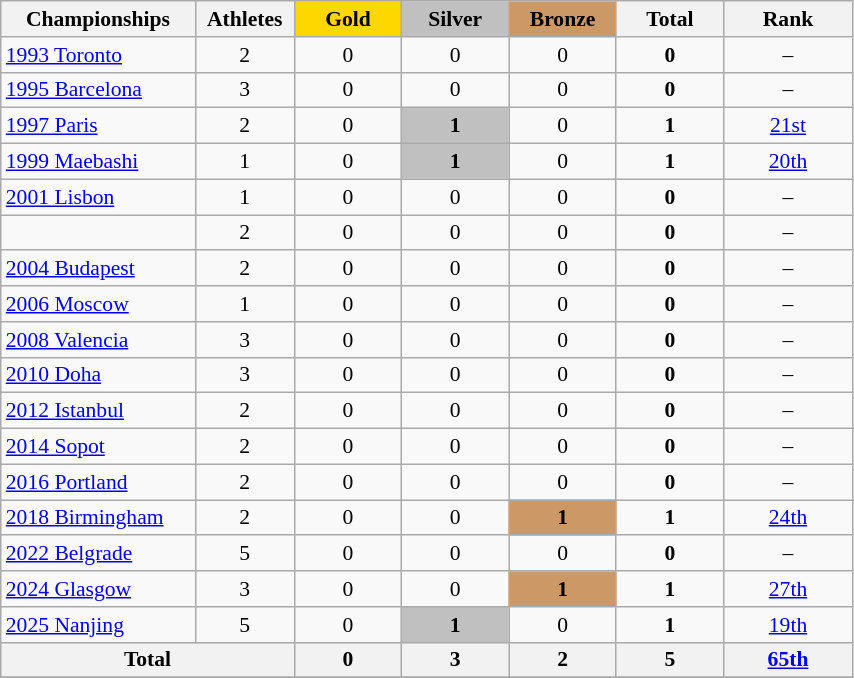<table class="wikitable" width=45% style="font-size:90%; text-align:center;">
<tr>
<th>Championships</th>
<th>Athletes</th>
<td style="background:gold; width:4.5em; font-weight:bold;">Gold</td>
<td style="background:silver; width:4.5em; font-weight:bold;">Silver</td>
<td style="background:#cc9966; width:4.5em; font-weight:bold;">Bronze</td>
<th style="width:4.5em; font-weight:bold;">Total</th>
<th style="width:5.5em; font-weight:bold;">Rank</th>
</tr>
<tr>
<td align=left><a href='#'>1993 Toronto</a></td>
<td>2</td>
<td>0</td>
<td>0</td>
<td>0</td>
<td><strong>0</strong></td>
<td>–</td>
</tr>
<tr>
<td align=left><a href='#'>1995 Barcelona</a></td>
<td>3</td>
<td>0</td>
<td>0</td>
<td>0</td>
<td><strong>0</strong></td>
<td>–</td>
</tr>
<tr>
<td align=left><a href='#'>1997 Paris</a></td>
<td>2</td>
<td>0</td>
<td style="background:silver;"><strong>1</strong></td>
<td>0</td>
<td><strong>1</strong></td>
<td><a href='#'>21st</a></td>
</tr>
<tr>
<td align=left><a href='#'>1999 Maebashi</a></td>
<td>1</td>
<td>0</td>
<td style="background:silver;"><strong>1</strong></td>
<td>0</td>
<td><strong>1</strong></td>
<td><a href='#'>20th</a></td>
</tr>
<tr>
<td align=left><a href='#'>2001 Lisbon</a></td>
<td>1</td>
<td>0</td>
<td>0</td>
<td>0</td>
<td><strong>0</strong></td>
<td>–</td>
</tr>
<tr>
<td align=left></td>
<td>2</td>
<td>0</td>
<td>0</td>
<td>0</td>
<td><strong>0</strong></td>
<td>–</td>
</tr>
<tr>
<td align=left><a href='#'>2004 Budapest</a></td>
<td>2</td>
<td>0</td>
<td>0</td>
<td>0</td>
<td><strong>0</strong></td>
<td>–</td>
</tr>
<tr>
<td align=left><a href='#'>2006 Moscow</a></td>
<td>1</td>
<td>0</td>
<td>0</td>
<td>0</td>
<td><strong>0</strong></td>
<td>–</td>
</tr>
<tr>
<td align=left><a href='#'>2008 Valencia</a></td>
<td>3</td>
<td>0</td>
<td>0</td>
<td>0</td>
<td><strong>0</strong></td>
<td>–</td>
</tr>
<tr>
<td align=left><a href='#'>2010 Doha</a></td>
<td>3</td>
<td>0</td>
<td>0</td>
<td>0</td>
<td><strong>0</strong></td>
<td>–</td>
</tr>
<tr>
<td align=left><a href='#'>2012 Istanbul</a></td>
<td>2</td>
<td>0</td>
<td>0</td>
<td>0</td>
<td><strong>0</strong></td>
<td>–</td>
</tr>
<tr>
<td align=left><a href='#'>2014 Sopot</a></td>
<td>2</td>
<td>0</td>
<td>0</td>
<td>0</td>
<td><strong>0</strong></td>
<td>–</td>
</tr>
<tr>
<td align=left><a href='#'>2016 Portland</a></td>
<td>2</td>
<td>0</td>
<td>0</td>
<td>0</td>
<td><strong>0</strong></td>
<td>–</td>
</tr>
<tr>
<td align=left><a href='#'>2018 Birmingham</a></td>
<td>2</td>
<td>0</td>
<td>0</td>
<td style="background:#cc9966;"><strong>1</strong></td>
<td><strong>1</strong></td>
<td><a href='#'>24th</a></td>
</tr>
<tr>
<td align=left><a href='#'>2022 Belgrade</a></td>
<td>5</td>
<td>0</td>
<td>0</td>
<td>0</td>
<td><strong>0</strong></td>
<td>–</td>
</tr>
<tr>
<td align=left><a href='#'>2024 Glasgow</a></td>
<td>3</td>
<td>0</td>
<td>0</td>
<td style="background:#cc9966;"><strong>1</strong></td>
<td><strong>1</strong></td>
<td><a href='#'>27th</a></td>
</tr>
<tr>
<td align=left><a href='#'>2025 Nanjing</a></td>
<td>5</td>
<td>0</td>
<td style="background:silver;"><strong>1</strong></td>
<td>0</td>
<td><strong>1</strong></td>
<td><a href='#'>19th</a></td>
</tr>
<tr>
<th colspan=2>Total</th>
<th><strong>0</strong></th>
<th><strong>3</strong></th>
<th><strong>2</strong></th>
<th><strong>5</strong></th>
<th><a href='#'>65th</a></th>
</tr>
<tr class="sortbottom">
</tr>
</table>
